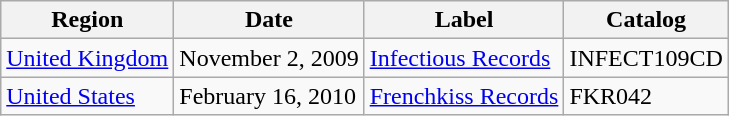<table class="wikitable">
<tr>
<th>Region</th>
<th>Date</th>
<th>Label</th>
<th>Catalog</th>
</tr>
<tr>
<td><a href='#'>United Kingdom</a></td>
<td>November 2, 2009</td>
<td><a href='#'>Infectious Records</a></td>
<td>INFECT109CD </td>
</tr>
<tr>
<td><a href='#'>United States</a></td>
<td>February 16, 2010</td>
<td><a href='#'>Frenchkiss Records</a></td>
<td>FKR042 </td>
</tr>
</table>
